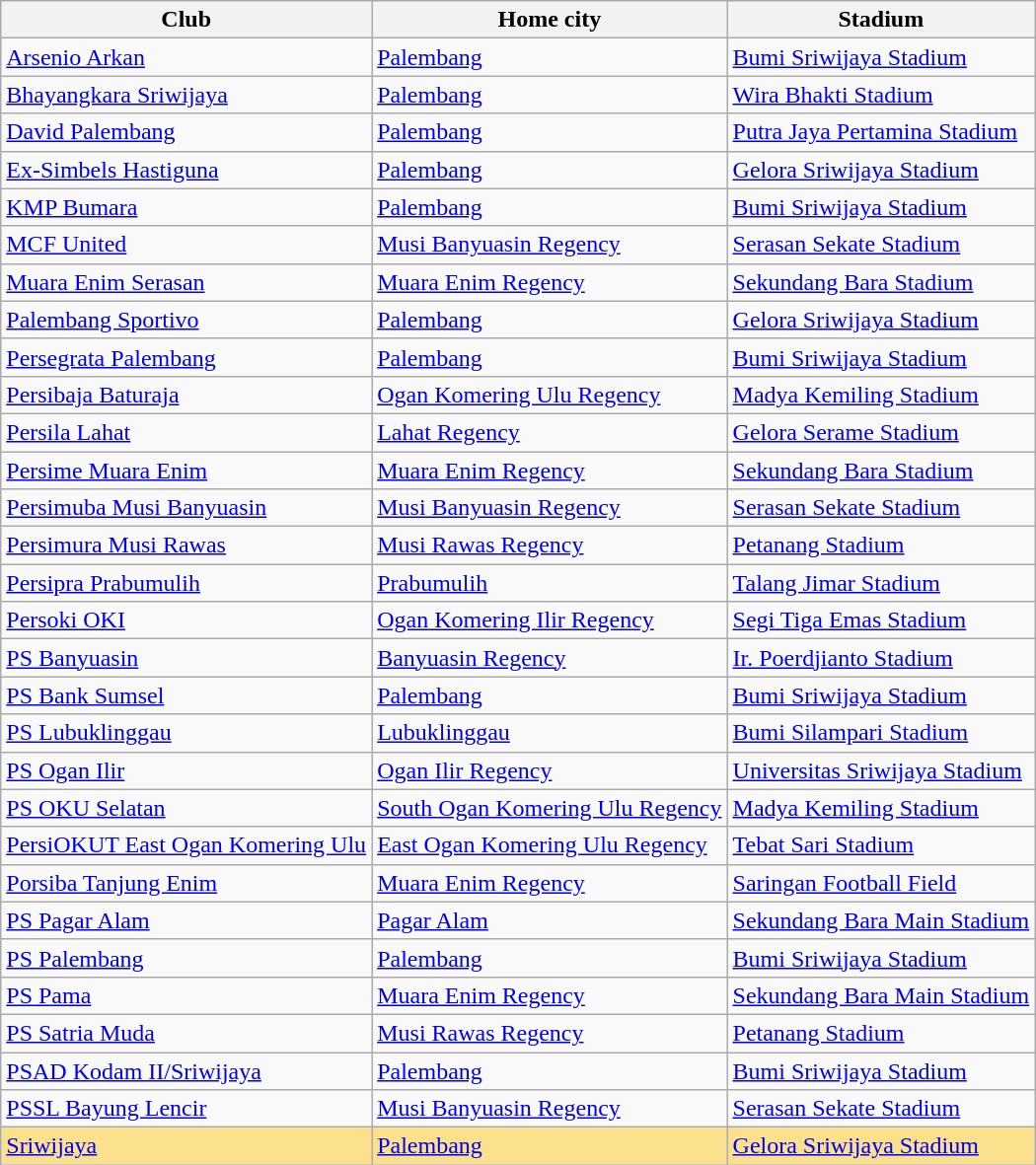<table class="wikitable sortable">
<tr>
<th>Club</th>
<th>Home city</th>
<th>Stadium</th>
</tr>
<tr>
<td><a href='#'>Arsenio Arkan</a></td>
<td><a href='#'>Palembang</a></td>
<td><a href='#'>Bumi Sriwijaya Stadium</a></td>
</tr>
<tr>
<td><a href='#'>Bhayangkara Sriwijaya</a></td>
<td><a href='#'>Palembang</a></td>
<td><a href='#'>Wira Bhakti Stadium</a></td>
</tr>
<tr>
<td><a href='#'>David Palembang</a></td>
<td><a href='#'>Palembang</a></td>
<td><a href='#'>Putra Jaya Pertamina Stadium</a></td>
</tr>
<tr>
<td><a href='#'>Ex-Simbels Hastiguna</a></td>
<td><a href='#'>Palembang</a></td>
<td><a href='#'>Gelora Sriwijaya Stadium</a></td>
</tr>
<tr>
<td><a href='#'>KMP Bumara</a></td>
<td><a href='#'>Palembang</a></td>
<td><a href='#'>Bumi Sriwijaya Stadium</a></td>
</tr>
<tr>
<td><a href='#'>MCF United</a></td>
<td><a href='#'>Musi Banyuasin Regency</a></td>
<td><a href='#'>Serasan Sekate Stadium</a></td>
</tr>
<tr>
<td><a href='#'>Muara Enim Serasan</a></td>
<td><a href='#'>Muara Enim Regency</a></td>
<td><a href='#'>Sekundang Bara Stadium</a></td>
</tr>
<tr>
<td><a href='#'>Palembang Sportivo</a></td>
<td><a href='#'>Palembang</a></td>
<td><a href='#'>Gelora Sriwijaya Stadium</a></td>
</tr>
<tr>
<td><a href='#'>Persegrata Palembang</a></td>
<td><a href='#'>Palembang</a></td>
<td><a href='#'>Bumi Sriwijaya Stadium</a></td>
</tr>
<tr>
<td><a href='#'>Persibaja Baturaja</a></td>
<td><a href='#'>Ogan Komering Ulu Regency</a></td>
<td><a href='#'>Madya Kemiling Stadium</a></td>
</tr>
<tr>
<td><a href='#'>Persila Lahat</a></td>
<td><a href='#'>Lahat Regency</a></td>
<td><a href='#'>Gelora Serame Stadium</a></td>
</tr>
<tr>
<td><a href='#'>Persime Muara Enim</a></td>
<td><a href='#'>Muara Enim Regency</a></td>
<td><a href='#'>Sekundang Bara Stadium</a></td>
</tr>
<tr>
<td><a href='#'>Persimuba Musi Banyuasin</a></td>
<td><a href='#'>Musi Banyuasin Regency</a></td>
<td><a href='#'>Serasan Sekate Stadium</a></td>
</tr>
<tr>
<td><a href='#'>Persimura Musi Rawas</a></td>
<td><a href='#'>Musi Rawas Regency</a></td>
<td><a href='#'>Petanang Stadium</a></td>
</tr>
<tr>
<td><a href='#'>Persipra Prabumulih</a></td>
<td><a href='#'>Prabumulih</a></td>
<td><a href='#'>Talang Jimar Stadium</a></td>
</tr>
<tr>
<td><a href='#'>Persoki OKI</a></td>
<td><a href='#'>Ogan Komering Ilir Regency</a></td>
<td><a href='#'>Segi Tiga Emas Stadium</a></td>
</tr>
<tr>
<td><a href='#'>PS Banyuasin</a></td>
<td><a href='#'>Banyuasin Regency</a></td>
<td><a href='#'>Ir. Poerdjianto Stadium</a></td>
</tr>
<tr>
<td><a href='#'>PS Bank Sumsel</a></td>
<td><a href='#'>Palembang</a></td>
<td><a href='#'>Bumi Sriwijaya Stadium</a></td>
</tr>
<tr>
<td><a href='#'>PS Lubuklinggau</a></td>
<td><a href='#'>Lubuklinggau</a></td>
<td><a href='#'>Bumi Silampari Stadium</a></td>
</tr>
<tr>
<td><a href='#'>PS Ogan Ilir</a></td>
<td><a href='#'>Ogan Ilir Regency</a></td>
<td><a href='#'>Universitas Sriwijaya Stadium</a></td>
</tr>
<tr>
<td><a href='#'>PS OKU Selatan</a></td>
<td><a href='#'>South Ogan Komering Ulu Regency</a></td>
<td><a href='#'>Madya Kemiling Stadium</a></td>
</tr>
<tr>
<td><a href='#'>PersiOKUT East Ogan Komering Ulu</a></td>
<td><a href='#'>East Ogan Komering Ulu Regency</a></td>
<td><a href='#'>Tebat Sari Stadium</a></td>
</tr>
<tr>
<td><a href='#'>Porsiba Tanjung Enim</a></td>
<td><a href='#'>Muara Enim Regency</a></td>
<td><a href='#'>Saringan Football Field</a></td>
</tr>
<tr>
<td><a href='#'>PS Pagar Alam</a></td>
<td><a href='#'>Pagar Alam</a></td>
<td><a href='#'>Sekundang Bara Main Stadium</a></td>
</tr>
<tr>
<td><a href='#'>PS Palembang</a></td>
<td><a href='#'>Palembang</a></td>
<td><a href='#'>Bumi Sriwijaya Stadium</a></td>
</tr>
<tr>
<td><a href='#'>PS Pama</a></td>
<td><a href='#'>Muara Enim Regency</a></td>
<td><a href='#'>Sekundang Bara Main Stadium</a></td>
</tr>
<tr>
<td><a href='#'>PS Satria Muda</a></td>
<td><a href='#'>Musi Rawas Regency</a></td>
<td><a href='#'>Petanang Stadium</a></td>
</tr>
<tr>
<td><a href='#'>PSAD Kodam II/Sriwijaya</a></td>
<td><a href='#'>Palembang</a></td>
<td><a href='#'>Bumi Sriwijaya Stadium</a></td>
</tr>
<tr>
<td><a href='#'>PSSL Bayung Lencir</a></td>
<td><a href='#'>Musi Banyuasin Regency</a></td>
<td><a href='#'>Serasan Sekate Stadium</a></td>
</tr>
<tr style="background:#fbe08d;">
<td><a href='#'>Sriwijaya</a></td>
<td><a href='#'>Palembang</a></td>
<td><a href='#'>Gelora Sriwijaya Stadium</a></td>
</tr>
</table>
